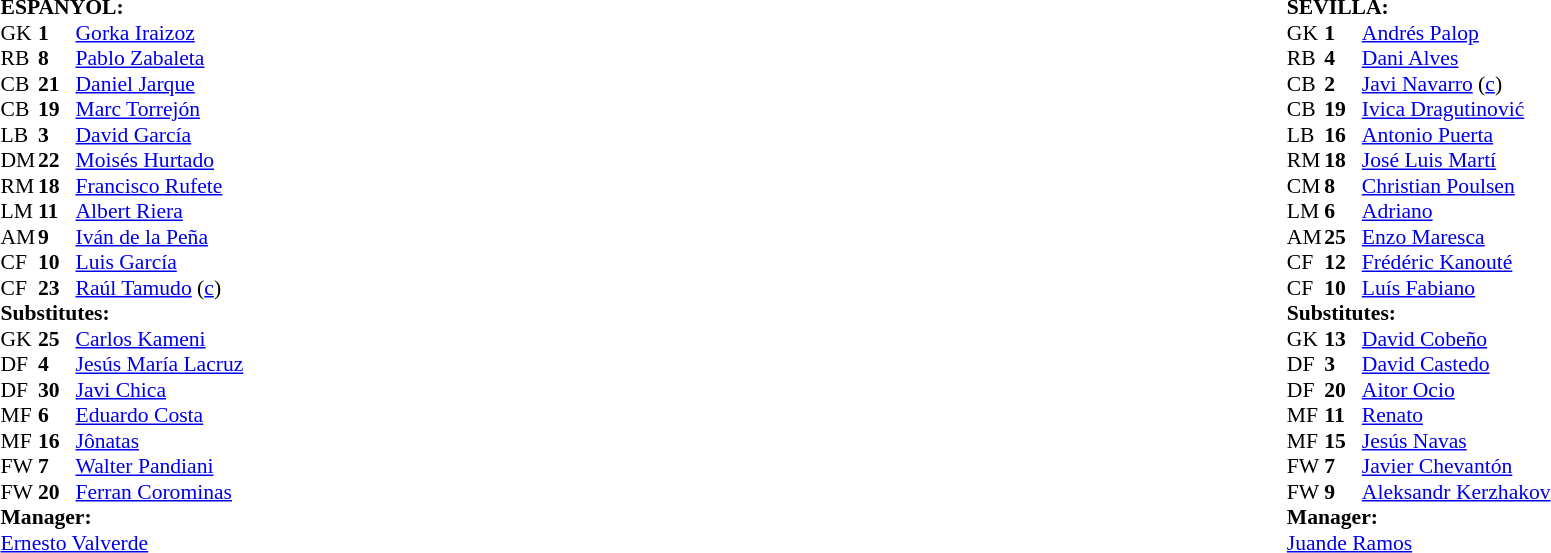<table width="100%">
<tr>
<td valign="top" width="50%"><br><table style="font-size: 90%" cellspacing="0" cellpadding="0">
<tr>
<td colspan="4"><strong>ESPANYOL:</strong></td>
</tr>
<tr>
<th width=25></th>
<th width=25></th>
</tr>
<tr>
<th width=25></th>
<th width=25></th>
</tr>
<tr>
<td>GK</td>
<td><strong>1</strong></td>
<td> <a href='#'>Gorka Iraizoz</a></td>
</tr>
<tr>
<td>RB</td>
<td><strong>8</strong></td>
<td> <a href='#'>Pablo Zabaleta</a></td>
</tr>
<tr>
<td>CB</td>
<td><strong>21</strong></td>
<td> <a href='#'>Daniel Jarque</a></td>
</tr>
<tr>
<td>CB</td>
<td><strong>19</strong></td>
<td> <a href='#'>Marc Torrejón</a></td>
</tr>
<tr>
<td>LB</td>
<td><strong>3</strong></td>
<td> <a href='#'>David García</a></td>
</tr>
<tr>
<td>DM</td>
<td><strong>22</strong></td>
<td> <a href='#'>Moisés Hurtado</a></td>
<td></td>
</tr>
<tr>
<td>RM</td>
<td><strong>18</strong></td>
<td> <a href='#'>Francisco Rufete</a></td>
<td></td>
</tr>
<tr>
<td>LM</td>
<td><strong>11</strong></td>
<td> <a href='#'>Albert Riera</a></td>
</tr>
<tr>
<td>AM</td>
<td><strong>9</strong></td>
<td> <a href='#'>Iván de la Peña</a></td>
<td></td>
<td></td>
</tr>
<tr>
<td>CF</td>
<td><strong>10</strong></td>
<td> <a href='#'>Luis García</a></td>
</tr>
<tr>
<td>CF</td>
<td><strong>23</strong></td>
<td> <a href='#'>Raúl Tamudo</a> (<a href='#'>c</a>)</td>
<td></td>
</tr>
<tr>
<td colspan=3><strong>Substitutes:</strong></td>
</tr>
<tr>
<td>GK</td>
<td><strong>25</strong></td>
<td> <a href='#'>Carlos Kameni</a></td>
</tr>
<tr>
<td>DF</td>
<td><strong>4</strong></td>
<td> <a href='#'>Jesús María Lacruz</a></td>
<td></td>
</tr>
<tr>
<td>DF</td>
<td><strong>30</strong></td>
<td> <a href='#'>Javi Chica</a></td>
</tr>
<tr>
<td>MF</td>
<td><strong>6</strong></td>
<td> <a href='#'>Eduardo Costa</a></td>
</tr>
<tr>
<td>MF</td>
<td><strong>16</strong></td>
<td> <a href='#'>Jônatas</a></td>
<td></td>
</tr>
<tr>
<td>FW</td>
<td><strong>7</strong></td>
<td> <a href='#'>Walter Pandiani</a></td>
<td></td>
</tr>
<tr>
<td>FW</td>
<td><strong>20</strong></td>
<td> <a href='#'>Ferran Corominas</a></td>
</tr>
<tr>
<td colspan=3><strong>Manager:</strong></td>
</tr>
<tr>
<td colspan=4> <a href='#'>Ernesto Valverde</a></td>
</tr>
</table>
</td>
<td valign="top"></td>
<td valign="top" width="50%"><br><table style="font-size: 90%" cellspacing="0" cellpadding="0" align=center>
<tr>
<td colspan="4"><strong>SEVILLA:</strong></td>
</tr>
<tr>
<th width=25></th>
<th width=25></th>
</tr>
<tr>
<td>GK</td>
<td><strong>1</strong></td>
<td> <a href='#'>Andrés Palop</a></td>
</tr>
<tr>
<td>RB</td>
<td><strong>4</strong></td>
<td> <a href='#'>Dani Alves</a></td>
</tr>
<tr>
<td>CB</td>
<td><strong>2</strong></td>
<td> <a href='#'>Javi Navarro</a> (<a href='#'>c</a>)</td>
</tr>
<tr>
<td>CB</td>
<td><strong>19</strong></td>
<td> <a href='#'>Ivica Dragutinović</a></td>
</tr>
<tr>
<td>LB</td>
<td><strong>16</strong></td>
<td> <a href='#'>Antonio Puerta</a></td>
<td></td>
</tr>
<tr>
<td>RM</td>
<td><strong>18</strong></td>
<td> <a href='#'>José Luis Martí</a></td>
</tr>
<tr>
<td>CM</td>
<td><strong>8</strong></td>
<td> <a href='#'>Christian Poulsen</a></td>
</tr>
<tr>
<td>LM</td>
<td><strong>6</strong></td>
<td> <a href='#'>Adriano</a></td>
<td></td>
<td></td>
</tr>
<tr>
<td>AM</td>
<td><strong>25</strong></td>
<td> <a href='#'>Enzo Maresca</a></td>
<td></td>
<td></td>
</tr>
<tr>
<td>CF</td>
<td><strong>12</strong></td>
<td> <a href='#'>Frédéric Kanouté</a></td>
<td></td>
</tr>
<tr>
<td>CF</td>
<td><strong>10</strong></td>
<td> <a href='#'>Luís Fabiano</a></td>
<td></td>
<td></td>
</tr>
<tr>
<td colspan=3><strong>Substitutes:</strong></td>
</tr>
<tr>
<td>GK</td>
<td><strong>13</strong></td>
<td> <a href='#'>David Cobeño</a></td>
</tr>
<tr>
<td>DF</td>
<td><strong>3</strong></td>
<td> <a href='#'>David Castedo</a></td>
</tr>
<tr>
<td>DF</td>
<td><strong>20</strong></td>
<td> <a href='#'>Aitor Ocio</a></td>
</tr>
<tr>
<td>MF</td>
<td><strong>11</strong></td>
<td> <a href='#'>Renato</a></td>
<td></td>
<td></td>
</tr>
<tr>
<td>MF</td>
<td><strong>15</strong></td>
<td> <a href='#'>Jesús Navas</a></td>
<td></td>
<td></td>
</tr>
<tr>
<td>FW</td>
<td><strong>7</strong></td>
<td> <a href='#'>Javier Chevantón</a></td>
</tr>
<tr>
<td>FW</td>
<td><strong>9</strong></td>
<td> <a href='#'>Aleksandr Kerzhakov</a></td>
<td></td>
<td></td>
</tr>
<tr>
<td colspan=3><strong>Manager:</strong></td>
</tr>
<tr>
<td colspan=3> <a href='#'>Juande Ramos</a></td>
</tr>
<tr>
</tr>
</table>
</td>
</tr>
</table>
